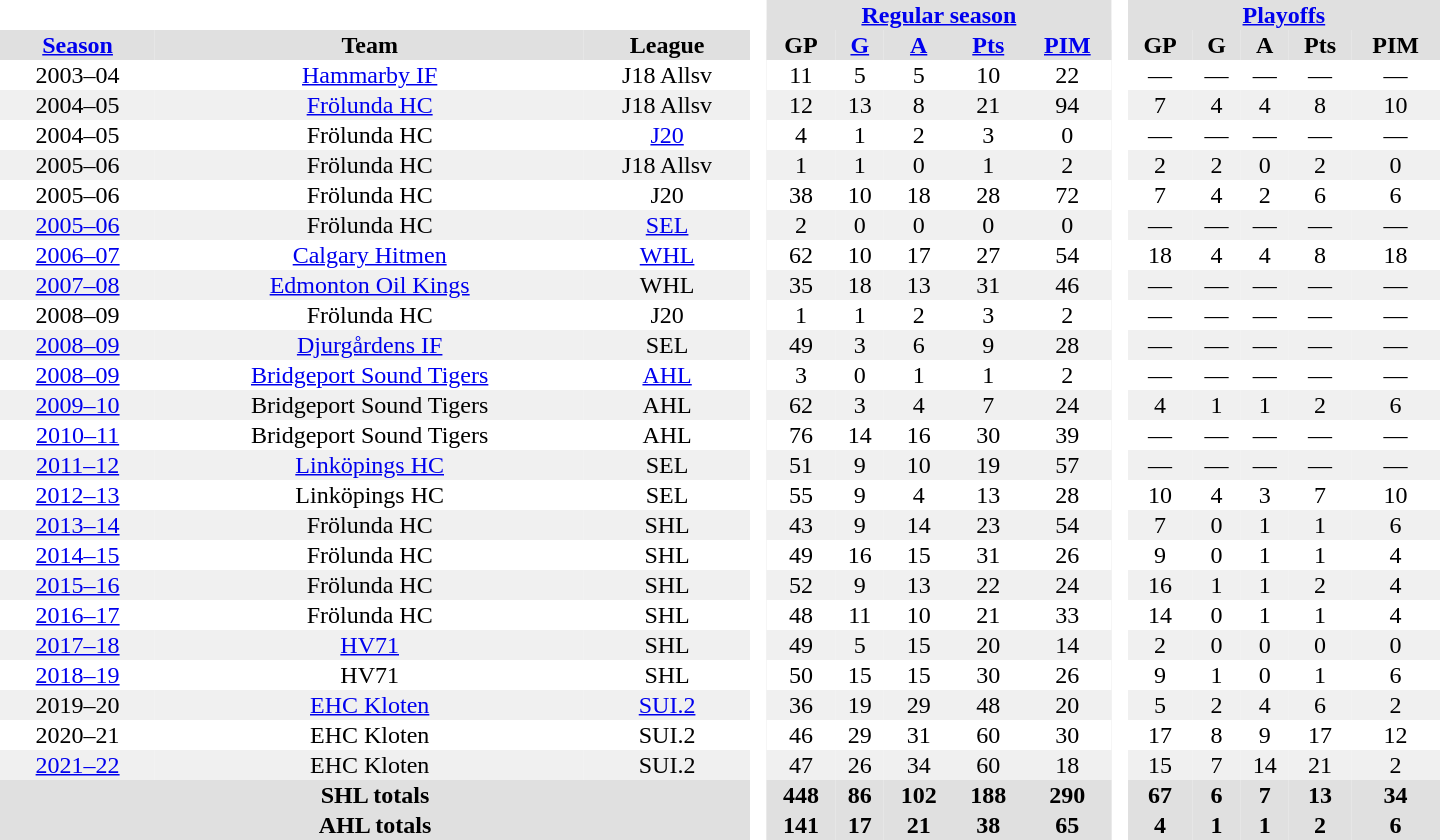<table border="0" cellpadding="1" cellspacing="0" style="text-align:center; width:60em;">
<tr style="background:#e0e0e0;">
<th colspan="3"  bgcolor="#ffffff"> </th>
<th rowspan="99" bgcolor="#ffffff"> </th>
<th colspan="5"><a href='#'>Regular season</a></th>
<th rowspan="99" bgcolor="#ffffff"> </th>
<th colspan="5"><a href='#'>Playoffs</a></th>
</tr>
<tr style="background:#e0e0e0;">
<th><a href='#'>Season</a></th>
<th>Team</th>
<th>League</th>
<th>GP</th>
<th><a href='#'>G</a></th>
<th><a href='#'>A</a></th>
<th><a href='#'>Pts</a></th>
<th><a href='#'>PIM</a></th>
<th>GP</th>
<th>G</th>
<th>A</th>
<th>Pts</th>
<th>PIM</th>
</tr>
<tr>
<td>2003–04</td>
<td><a href='#'>Hammarby IF</a></td>
<td>J18 Allsv</td>
<td>11</td>
<td>5</td>
<td>5</td>
<td>10</td>
<td>22</td>
<td>—</td>
<td>—</td>
<td>—</td>
<td>—</td>
<td>—</td>
</tr>
<tr bgcolor="#f0f0f0">
<td>2004–05</td>
<td><a href='#'>Frölunda HC</a></td>
<td>J18 Allsv</td>
<td>12</td>
<td>13</td>
<td>8</td>
<td>21</td>
<td>94</td>
<td>7</td>
<td>4</td>
<td>4</td>
<td>8</td>
<td>10</td>
</tr>
<tr>
<td>2004–05</td>
<td>Frölunda HC</td>
<td><a href='#'>J20</a></td>
<td>4</td>
<td>1</td>
<td>2</td>
<td>3</td>
<td>0</td>
<td>—</td>
<td>—</td>
<td>—</td>
<td>—</td>
<td>—</td>
</tr>
<tr bgcolor="#f0f0f0">
<td>2005–06</td>
<td>Frölunda HC</td>
<td>J18 Allsv</td>
<td>1</td>
<td>1</td>
<td>0</td>
<td>1</td>
<td>2</td>
<td>2</td>
<td>2</td>
<td>0</td>
<td>2</td>
<td>0</td>
</tr>
<tr>
<td>2005–06</td>
<td>Frölunda HC</td>
<td>J20</td>
<td>38</td>
<td>10</td>
<td>18</td>
<td>28</td>
<td>72</td>
<td>7</td>
<td>4</td>
<td>2</td>
<td>6</td>
<td>6</td>
</tr>
<tr bgcolor="#f0f0f0">
<td><a href='#'>2005–06</a></td>
<td>Frölunda HC</td>
<td><a href='#'>SEL</a></td>
<td>2</td>
<td>0</td>
<td>0</td>
<td>0</td>
<td>0</td>
<td>—</td>
<td>—</td>
<td>—</td>
<td>—</td>
<td>—</td>
</tr>
<tr>
<td><a href='#'>2006–07</a></td>
<td><a href='#'>Calgary Hitmen</a></td>
<td><a href='#'>WHL</a></td>
<td>62</td>
<td>10</td>
<td>17</td>
<td>27</td>
<td>54</td>
<td>18</td>
<td>4</td>
<td>4</td>
<td>8</td>
<td>18</td>
</tr>
<tr bgcolor="#f0f0f0">
<td><a href='#'>2007–08</a></td>
<td><a href='#'>Edmonton Oil Kings</a></td>
<td>WHL</td>
<td>35</td>
<td>18</td>
<td>13</td>
<td>31</td>
<td>46</td>
<td>—</td>
<td>—</td>
<td>—</td>
<td>—</td>
<td>—</td>
</tr>
<tr>
<td>2008–09</td>
<td>Frölunda HC</td>
<td>J20</td>
<td>1</td>
<td>1</td>
<td>2</td>
<td>3</td>
<td>2</td>
<td>—</td>
<td>—</td>
<td>—</td>
<td>—</td>
<td>—</td>
</tr>
<tr bgcolor="#f0f0f0">
<td><a href='#'>2008–09</a></td>
<td><a href='#'>Djurgårdens IF</a></td>
<td>SEL</td>
<td>49</td>
<td>3</td>
<td>6</td>
<td>9</td>
<td>28</td>
<td>—</td>
<td>—</td>
<td>—</td>
<td>—</td>
<td>—</td>
</tr>
<tr>
<td><a href='#'>2008–09</a></td>
<td><a href='#'>Bridgeport Sound Tigers</a></td>
<td><a href='#'>AHL</a></td>
<td>3</td>
<td>0</td>
<td>1</td>
<td>1</td>
<td>2</td>
<td>—</td>
<td>—</td>
<td>—</td>
<td>—</td>
<td>—</td>
</tr>
<tr bgcolor="#f0f0f0">
<td><a href='#'>2009–10</a></td>
<td>Bridgeport Sound Tigers</td>
<td>AHL</td>
<td>62</td>
<td>3</td>
<td>4</td>
<td>7</td>
<td>24</td>
<td>4</td>
<td>1</td>
<td>1</td>
<td>2</td>
<td>6</td>
</tr>
<tr>
<td><a href='#'>2010–11</a></td>
<td>Bridgeport Sound Tigers</td>
<td>AHL</td>
<td>76</td>
<td>14</td>
<td>16</td>
<td>30</td>
<td>39</td>
<td>—</td>
<td>—</td>
<td>—</td>
<td>—</td>
<td>—</td>
</tr>
<tr bgcolor="#f0f0f0">
<td><a href='#'>2011–12</a></td>
<td><a href='#'>Linköpings HC</a></td>
<td>SEL</td>
<td>51</td>
<td>9</td>
<td>10</td>
<td>19</td>
<td>57</td>
<td>—</td>
<td>—</td>
<td>—</td>
<td>—</td>
<td>—</td>
</tr>
<tr>
<td><a href='#'>2012–13</a></td>
<td>Linköpings HC</td>
<td>SEL</td>
<td>55</td>
<td>9</td>
<td>4</td>
<td>13</td>
<td>28</td>
<td>10</td>
<td>4</td>
<td>3</td>
<td>7</td>
<td>10</td>
</tr>
<tr bgcolor="#f0f0f0">
<td><a href='#'>2013–14</a></td>
<td>Frölunda HC</td>
<td>SHL</td>
<td>43</td>
<td>9</td>
<td>14</td>
<td>23</td>
<td>54</td>
<td>7</td>
<td>0</td>
<td>1</td>
<td>1</td>
<td>6</td>
</tr>
<tr>
<td><a href='#'>2014–15</a></td>
<td>Frölunda HC</td>
<td>SHL</td>
<td>49</td>
<td>16</td>
<td>15</td>
<td>31</td>
<td>26</td>
<td>9</td>
<td>0</td>
<td>1</td>
<td>1</td>
<td>4</td>
</tr>
<tr bgcolor="#f0f0f0">
<td><a href='#'>2015–16</a></td>
<td>Frölunda HC</td>
<td>SHL</td>
<td>52</td>
<td>9</td>
<td>13</td>
<td>22</td>
<td>24</td>
<td>16</td>
<td>1</td>
<td>1</td>
<td>2</td>
<td>4</td>
</tr>
<tr>
<td><a href='#'>2016–17</a></td>
<td>Frölunda HC</td>
<td>SHL</td>
<td>48</td>
<td>11</td>
<td>10</td>
<td>21</td>
<td>33</td>
<td>14</td>
<td>0</td>
<td>1</td>
<td>1</td>
<td>4</td>
</tr>
<tr bgcolor="#f0f0f0">
<td><a href='#'>2017–18</a></td>
<td><a href='#'>HV71</a></td>
<td>SHL</td>
<td>49</td>
<td>5</td>
<td>15</td>
<td>20</td>
<td>14</td>
<td>2</td>
<td>0</td>
<td>0</td>
<td>0</td>
<td>0</td>
</tr>
<tr>
<td><a href='#'>2018–19</a></td>
<td>HV71</td>
<td>SHL</td>
<td>50</td>
<td>15</td>
<td>15</td>
<td>30</td>
<td>26</td>
<td>9</td>
<td>1</td>
<td>0</td>
<td>1</td>
<td>6</td>
</tr>
<tr bgcolor="#f0f0f0">
<td 2019–20 Swiss League season>2019–20</td>
<td><a href='#'>EHC Kloten</a></td>
<td><a href='#'>SUI.2</a></td>
<td>36</td>
<td>19</td>
<td>29</td>
<td>48</td>
<td>20</td>
<td>5</td>
<td>2</td>
<td>4</td>
<td>6</td>
<td>2</td>
</tr>
<tr>
<td 2020–21 Swiss League season>2020–21</td>
<td>EHC Kloten</td>
<td>SUI.2</td>
<td>46</td>
<td>29</td>
<td>31</td>
<td>60</td>
<td>30</td>
<td>17</td>
<td>8</td>
<td>9</td>
<td>17</td>
<td>12</td>
</tr>
<tr bgcolor="#f0f0f0">
<td><a href='#'>2021–22</a></td>
<td>EHC Kloten</td>
<td>SUI.2</td>
<td>47</td>
<td>26</td>
<td>34</td>
<td>60</td>
<td>18</td>
<td>15</td>
<td>7</td>
<td>14</td>
<td>21</td>
<td>2</td>
</tr>
<tr bgcolor="#e0e0e0">
<th colspan="3">SHL totals</th>
<th>448</th>
<th>86</th>
<th>102</th>
<th>188</th>
<th>290</th>
<th>67</th>
<th>6</th>
<th>7</th>
<th>13</th>
<th>34</th>
</tr>
<tr bgcolor="#e0e0e0">
<th colspan="3">AHL totals</th>
<th>141</th>
<th>17</th>
<th>21</th>
<th>38</th>
<th>65</th>
<th>4</th>
<th>1</th>
<th>1</th>
<th>2</th>
<th>6</th>
</tr>
</table>
